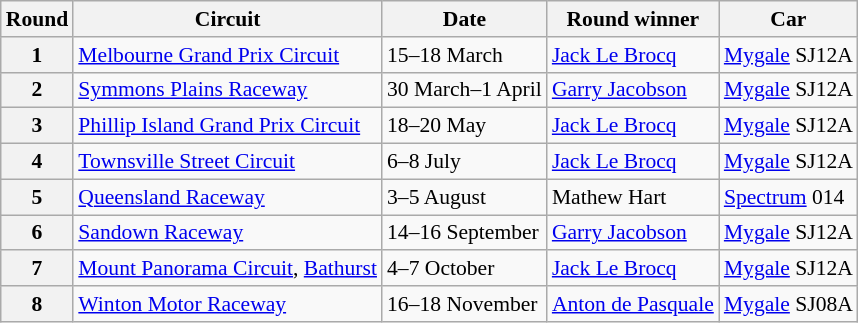<table class="wikitable" style="font-size: 90%;">
<tr>
<th>Round</th>
<th>Circuit</th>
<th>Date</th>
<th>Round winner</th>
<th>Car</th>
</tr>
<tr>
<th>1</th>
<td><a href='#'>Melbourne Grand Prix Circuit</a></td>
<td>15–18 March</td>
<td><a href='#'>Jack Le Brocq</a></td>
<td><a href='#'>Mygale</a> SJ12A</td>
</tr>
<tr>
<th>2</th>
<td><a href='#'>Symmons Plains Raceway</a></td>
<td>30 March–1 April</td>
<td><a href='#'>Garry Jacobson</a></td>
<td><a href='#'>Mygale</a> SJ12A</td>
</tr>
<tr>
<th>3</th>
<td><a href='#'>Phillip Island Grand Prix Circuit</a></td>
<td>18–20 May</td>
<td><a href='#'>Jack Le Brocq</a></td>
<td><a href='#'>Mygale</a> SJ12A</td>
</tr>
<tr>
<th>4</th>
<td><a href='#'>Townsville Street Circuit</a></td>
<td>6–8 July</td>
<td><a href='#'>Jack Le Brocq</a></td>
<td><a href='#'>Mygale</a> SJ12A</td>
</tr>
<tr>
<th>5</th>
<td><a href='#'>Queensland Raceway</a></td>
<td>3–5 August</td>
<td>Mathew Hart</td>
<td><a href='#'>Spectrum</a> 014</td>
</tr>
<tr>
<th>6</th>
<td><a href='#'>Sandown Raceway</a></td>
<td>14–16 September</td>
<td><a href='#'>Garry Jacobson</a></td>
<td><a href='#'>Mygale</a> SJ12A</td>
</tr>
<tr>
<th>7</th>
<td><a href='#'>Mount Panorama Circuit</a>, <a href='#'>Bathurst</a></td>
<td>4–7 October</td>
<td><a href='#'>Jack Le Brocq</a></td>
<td><a href='#'>Mygale</a> SJ12A</td>
</tr>
<tr>
<th>8</th>
<td><a href='#'>Winton Motor Raceway</a></td>
<td>16–18 November</td>
<td><a href='#'>Anton de Pasquale</a></td>
<td><a href='#'>Mygale</a> SJ08A</td>
</tr>
</table>
